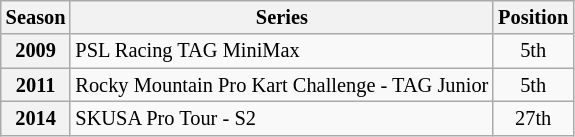<table class="wikitable" style="font-size: 85%; text-align:center">
<tr>
<th>Season</th>
<th>Series</th>
<th>Position</th>
</tr>
<tr>
<th>2009</th>
<td align="left">PSL Racing TAG MiniMax</td>
<td>5th</td>
</tr>
<tr>
<th>2011</th>
<td align="left">Rocky Mountain Pro Kart Challenge - TAG Junior</td>
<td>5th</td>
</tr>
<tr>
<th>2014</th>
<td align="left">SKUSA Pro Tour - S2</td>
<td>27th</td>
</tr>
</table>
